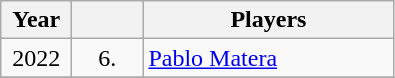<table class="wikitable">
<tr>
<th width=40>Year</th>
<th width=40></th>
<th width=160>Players</th>
</tr>
<tr>
<td align=center>2022</td>
<td align=center>6.</td>
<td><a href='#'>Pablo Matera</a></td>
</tr>
<tr>
</tr>
</table>
